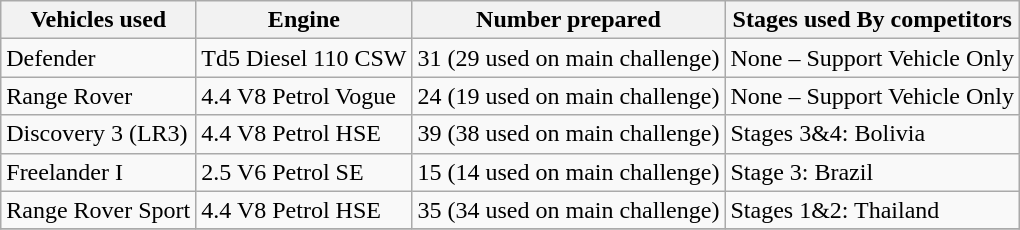<table class="wikitable">
<tr>
<th>Vehicles used</th>
<th>Engine</th>
<th>Number prepared</th>
<th>Stages used By competitors</th>
</tr>
<tr>
<td>Defender</td>
<td>Td5 Diesel 110 CSW</td>
<td>31 (29 used on main challenge)</td>
<td>None – Support Vehicle Only</td>
</tr>
<tr>
<td>Range Rover</td>
<td>4.4 V8 Petrol Vogue</td>
<td>24 (19 used on main challenge)</td>
<td>None – Support Vehicle Only</td>
</tr>
<tr>
<td>Discovery 3 (LR3)</td>
<td>4.4 V8 Petrol HSE</td>
<td>39 (38 used on main challenge)</td>
<td>Stages 3&4: Bolivia</td>
</tr>
<tr>
<td>Freelander I</td>
<td>2.5 V6 Petrol SE</td>
<td>15 (14 used on main challenge)</td>
<td>Stage 3: Brazil</td>
</tr>
<tr>
<td>Range Rover Sport</td>
<td>4.4 V8 Petrol HSE</td>
<td>35 (34 used on main challenge)</td>
<td>Stages 1&2: Thailand</td>
</tr>
<tr>
</tr>
</table>
